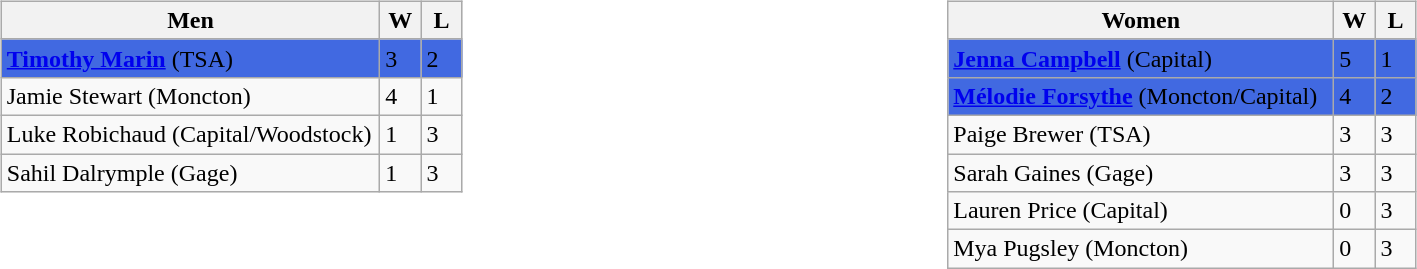<table>
<tr>
<td valign=top width=20%><br><table class=wikitable>
<tr>
<th width=245>Men</th>
<th width=20>W</th>
<th width=20>L</th>
</tr>
<tr bgcolor=#4169E1>
<td><strong><a href='#'>Timothy Marin</a></strong> (TSA)</td>
<td>3</td>
<td>2</td>
</tr>
<tr>
<td>Jamie Stewart (Moncton)</td>
<td>4</td>
<td>1</td>
</tr>
<tr>
<td>Luke Robichaud (Capital/Woodstock)</td>
<td>1</td>
<td>3</td>
</tr>
<tr>
<td>Sahil Dalrymple (Gage)</td>
<td>1</td>
<td>3</td>
</tr>
</table>
</td>
<td valign=top width=20%><br><table class=wikitable>
<tr>
<th width=250>Women</th>
<th width=20>W</th>
<th width=20>L</th>
</tr>
<tr bgcolor=#4169E1>
<td><strong><a href='#'>Jenna Campbell</a></strong> (Capital)</td>
<td>5</td>
<td>1</td>
</tr>
<tr bgcolor=#4169E1>
<td><strong><a href='#'>Mélodie Forsythe</a></strong> (Moncton/Capital)</td>
<td>4</td>
<td>2</td>
</tr>
<tr>
<td>Paige Brewer (TSA)</td>
<td>3</td>
<td>3</td>
</tr>
<tr>
<td>Sarah Gaines (Gage)</td>
<td>3</td>
<td>3</td>
</tr>
<tr>
<td>Lauren Price (Capital)</td>
<td>0</td>
<td>3</td>
</tr>
<tr>
<td>Mya Pugsley (Moncton)</td>
<td>0</td>
<td>3</td>
</tr>
</table>
</td>
</tr>
</table>
